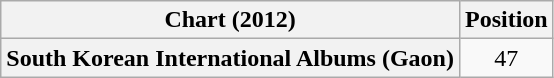<table class="wikitable plainrowheaders" style="text-align:center">
<tr>
<th scope="col">Chart (2012)</th>
<th scope="col">Position</th>
</tr>
<tr>
<th scope="row">South Korean International Albums (Gaon)</th>
<td>47</td>
</tr>
</table>
